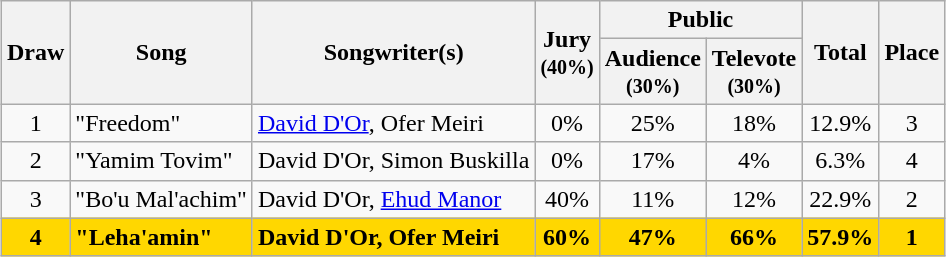<table class="sortable wikitable" style="margin: 1em auto 1em auto; text-align:center;">
<tr>
<th rowspan="2">Draw</th>
<th rowspan="2">Song</th>
<th rowspan="2">Songwriter(s)</th>
<th rowspan="2">Jury<br><small>(40%)</small></th>
<th colspan="2">Public</th>
<th rowspan="2">Total</th>
<th rowspan="2">Place</th>
</tr>
<tr>
<th>Audience<br><small>(30%)</small></th>
<th>Televote<br><small>(30%)</small></th>
</tr>
<tr>
<td>1</td>
<td align="left">"Freedom"</td>
<td align="left"><a href='#'>David D'Or</a>, Ofer Meiri</td>
<td>0%</td>
<td>25%</td>
<td>18%</td>
<td>12.9%</td>
<td>3</td>
</tr>
<tr>
<td>2</td>
<td align="left">"Yamim Tovim" </td>
<td align="left">David D'Or, Simon Buskilla</td>
<td>0%</td>
<td>17%</td>
<td>4%</td>
<td>6.3%</td>
<td>4</td>
</tr>
<tr>
<td>3</td>
<td align="left">"Bo'u Mal'achim" </td>
<td align="left">David D'Or, <a href='#'>Ehud Manor</a></td>
<td>40%</td>
<td>11%</td>
<td>12%</td>
<td>22.9%</td>
<td>2</td>
</tr>
<tr style="font-weight:bold; background:gold;">
<td>4</td>
<td align="left">"Leha'amin" </td>
<td align="left">David D'Or, Ofer Meiri</td>
<td>60%</td>
<td>47%</td>
<td>66%</td>
<td>57.9%</td>
<td>1</td>
</tr>
</table>
